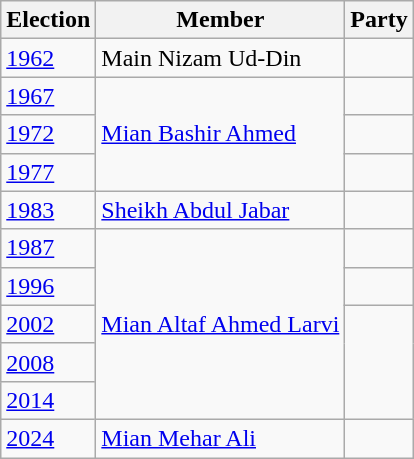<table class="wikitable sortable">
<tr>
<th>Election</th>
<th>Member</th>
<th colspan=2>Party</th>
</tr>
<tr>
<td><a href='#'>1962</a></td>
<td>Main Nizam Ud-Din</td>
<td></td>
</tr>
<tr>
<td><a href='#'>1967</a></td>
<td rowspan=3><a href='#'>Mian Bashir Ahmed</a></td>
<td></td>
</tr>
<tr>
<td><a href='#'>1972</a></td>
</tr>
<tr>
<td><a href='#'>1977</a></td>
<td></td>
</tr>
<tr>
<td><a href='#'>1983</a></td>
<td><a href='#'>Sheikh Abdul Jabar</a></td>
</tr>
<tr>
<td><a href='#'>1987</a></td>
<td rowspan=5><a href='#'>Mian Altaf Ahmed Larvi</a></td>
<td></td>
</tr>
<tr>
<td><a href='#'>1996</a></td>
<td></td>
</tr>
<tr>
<td><a href='#'>2002</a></td>
</tr>
<tr>
<td><a href='#'>2008</a></td>
</tr>
<tr>
<td><a href='#'>2014</a></td>
</tr>
<tr>
<td><a href='#'>2024</a></td>
<td><a href='#'>Mian Mehar Ali</a></td>
<td></td>
</tr>
</table>
